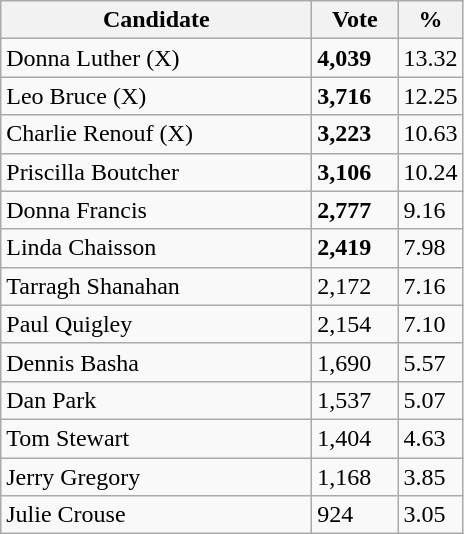<table class="wikitable">
<tr>
<th bgcolor="#DDDDFF" width="200px">Candidate</th>
<th bgcolor="#DDDDFF" width="50px">Vote</th>
<th bgcolor="#DDDDFF" width="30px">%</th>
</tr>
<tr>
<td>Donna Luther (X)</td>
<td><strong>4,039</strong></td>
<td>13.32</td>
</tr>
<tr>
<td>Leo Bruce (X)</td>
<td><strong>3,716</strong></td>
<td>12.25</td>
</tr>
<tr>
<td>Charlie Renouf (X)</td>
<td><strong>3,223</strong></td>
<td>10.63</td>
</tr>
<tr>
<td>Priscilla Boutcher</td>
<td><strong>3,106</strong></td>
<td>10.24</td>
</tr>
<tr>
<td>Donna Francis</td>
<td><strong>2,777</strong></td>
<td>9.16</td>
</tr>
<tr>
<td>Linda Chaisson</td>
<td><strong>2,419</strong></td>
<td>7.98</td>
</tr>
<tr>
<td>Tarragh Shanahan</td>
<td>2,172</td>
<td>7.16</td>
</tr>
<tr>
<td>Paul Quigley</td>
<td>2,154</td>
<td>7.10</td>
</tr>
<tr>
<td>Dennis Basha</td>
<td>1,690</td>
<td>5.57</td>
</tr>
<tr>
<td>Dan Park</td>
<td>1,537</td>
<td>5.07</td>
</tr>
<tr>
<td>Tom Stewart</td>
<td>1,404</td>
<td>4.63</td>
</tr>
<tr>
<td>Jerry Gregory</td>
<td>1,168</td>
<td>3.85</td>
</tr>
<tr>
<td>Julie Crouse</td>
<td>924</td>
<td>3.05</td>
</tr>
</table>
